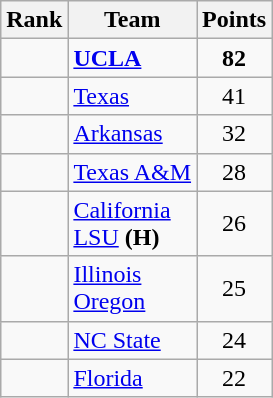<table class="wikitable sortable" style="text-align:center">
<tr>
<th>Rank</th>
<th>Team</th>
<th>Points</th>
</tr>
<tr>
<td></td>
<td align="left"><strong><a href='#'>UCLA</a></strong></td>
<td><strong>82</strong></td>
</tr>
<tr>
<td></td>
<td align="left"><a href='#'>Texas</a></td>
<td>41</td>
</tr>
<tr>
<td></td>
<td align="left"><a href='#'>Arkansas</a></td>
<td>32</td>
</tr>
<tr>
<td></td>
<td align="left"><a href='#'>Texas A&M</a></td>
<td>28</td>
</tr>
<tr>
<td></td>
<td align="left"><a href='#'>California</a><br><a href='#'>LSU</a> <strong>(H)</strong></td>
<td>26</td>
</tr>
<tr>
<td></td>
<td align="left"><a href='#'>Illinois</a><br><a href='#'>Oregon</a></td>
<td>25</td>
</tr>
<tr>
<td></td>
<td align="left"><a href='#'>NC State</a></td>
<td>24</td>
</tr>
<tr>
<td></td>
<td align="left"><a href='#'>Florida</a></td>
<td>22</td>
</tr>
</table>
